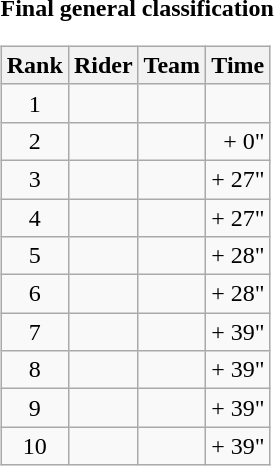<table>
<tr>
<td><strong>Final general classification</strong><br><table class="wikitable">
<tr>
<th scope="col">Rank</th>
<th scope="col">Rider</th>
<th scope="col">Team</th>
<th scope="col">Time</th>
</tr>
<tr>
<td style="text-align:center;">1</td>
<td></td>
<td></td>
<td style="text-align:right;"></td>
</tr>
<tr>
<td style="text-align:center;">2</td>
<td></td>
<td></td>
<td style="text-align:right;">+ 0"</td>
</tr>
<tr>
<td style="text-align:center;">3</td>
<td></td>
<td></td>
<td style="text-align:right;">+ 27"</td>
</tr>
<tr>
<td style="text-align:center;">4</td>
<td></td>
<td></td>
<td style="text-align:right;">+ 27"</td>
</tr>
<tr>
<td style="text-align:center;">5</td>
<td></td>
<td></td>
<td style="text-align:right;">+ 28"</td>
</tr>
<tr>
<td style="text-align:center;">6</td>
<td></td>
<td></td>
<td style="text-align:right;">+ 28"</td>
</tr>
<tr>
<td style="text-align:center;">7</td>
<td></td>
<td></td>
<td style="text-align:right;">+ 39"</td>
</tr>
<tr>
<td style="text-align:center;">8</td>
<td></td>
<td></td>
<td style="text-align:right;">+ 39"</td>
</tr>
<tr>
<td style="text-align:center;">9</td>
<td></td>
<td></td>
<td style="text-align:right;">+ 39"</td>
</tr>
<tr>
<td style="text-align:center;">10</td>
<td></td>
<td></td>
<td style="text-align:right;">+ 39"</td>
</tr>
</table>
</td>
</tr>
</table>
